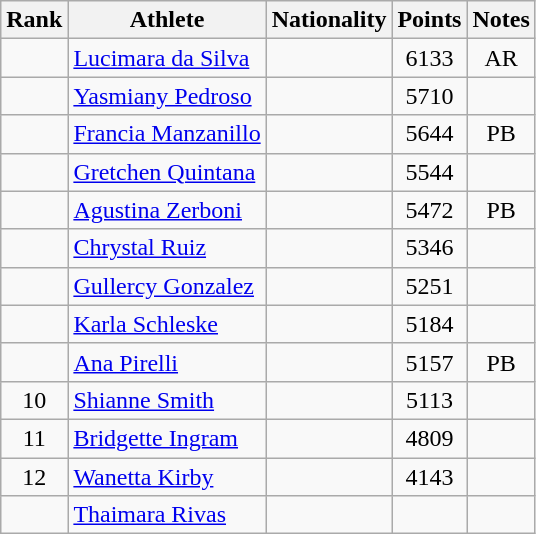<table class="wikitable sortable" style="text-align:center">
<tr>
<th>Rank</th>
<th>Athlete</th>
<th>Nationality</th>
<th>Points</th>
<th>Notes</th>
</tr>
<tr>
<td></td>
<td align=left><a href='#'>Lucimara da Silva</a></td>
<td align=left></td>
<td>6133</td>
<td>AR</td>
</tr>
<tr>
<td></td>
<td align=left><a href='#'>Yasmiany Pedroso</a></td>
<td align=left></td>
<td>5710</td>
<td></td>
</tr>
<tr>
<td></td>
<td align=left><a href='#'>Francia Manzanillo</a></td>
<td align=left></td>
<td>5644</td>
<td>PB</td>
</tr>
<tr>
<td></td>
<td align=left><a href='#'>Gretchen Quintana</a></td>
<td align=left></td>
<td>5544</td>
<td></td>
</tr>
<tr>
<td></td>
<td align=left><a href='#'>Agustina Zerboni</a></td>
<td align=left></td>
<td>5472</td>
<td>PB</td>
</tr>
<tr>
<td></td>
<td align=left><a href='#'>Chrystal Ruiz</a></td>
<td align=left></td>
<td>5346</td>
<td></td>
</tr>
<tr>
<td></td>
<td align=left><a href='#'>Gullercy Gonzalez</a></td>
<td align=left></td>
<td>5251</td>
<td></td>
</tr>
<tr>
<td></td>
<td align=left><a href='#'>Karla Schleske</a></td>
<td align=left></td>
<td>5184</td>
<td></td>
</tr>
<tr>
<td></td>
<td align=left><a href='#'>Ana Pirelli</a></td>
<td align=left></td>
<td>5157</td>
<td>PB</td>
</tr>
<tr>
<td>10</td>
<td align=left><a href='#'>Shianne Smith</a></td>
<td align=left></td>
<td>5113</td>
<td></td>
</tr>
<tr>
<td>11</td>
<td align=left><a href='#'>Bridgette Ingram</a></td>
<td align=left></td>
<td>4809</td>
<td></td>
</tr>
<tr>
<td>12</td>
<td align=left><a href='#'>Wanetta Kirby</a></td>
<td align=left></td>
<td>4143</td>
<td></td>
</tr>
<tr>
<td></td>
<td align=left><a href='#'>Thaimara Rivas</a></td>
<td align=left></td>
<td></td>
<td></td>
</tr>
</table>
